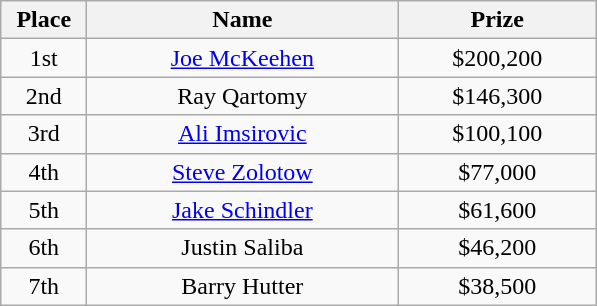<table class="wikitable">
<tr>
<th width="50">Place</th>
<th width="200">Name</th>
<th width="125">Prize</th>
</tr>
<tr>
<td align = "center">1st</td>
<td align = "center"> <a href='#'>Joe McKeehen</a></td>
<td align = "center">$200,200</td>
</tr>
<tr>
<td align = "center">2nd</td>
<td align = "center"> Ray Qartomy</td>
<td align = "center">$146,300</td>
</tr>
<tr>
<td align = "center">3rd</td>
<td align = "center"> <a href='#'>Ali Imsirovic</a></td>
<td align = "center">$100,100</td>
</tr>
<tr>
<td align = "center">4th</td>
<td align = "center"> <a href='#'>Steve Zolotow</a></td>
<td align = "center">$77,000</td>
</tr>
<tr>
<td align = "center">5th</td>
<td align = "center"> <a href='#'>Jake Schindler</a></td>
<td align = "center">$61,600</td>
</tr>
<tr>
<td align = "center">6th</td>
<td align = "center"> Justin Saliba</td>
<td align = "center">$46,200</td>
</tr>
<tr>
<td align = "center">7th</td>
<td align = "center"> Barry Hutter</td>
<td align = "center">$38,500</td>
</tr>
</table>
